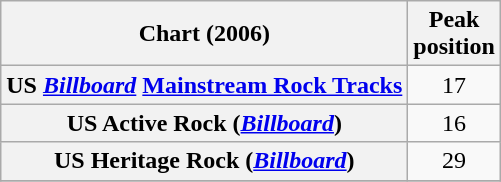<table class="wikitable plainrowheaders sortable">
<tr>
<th scope="col">Chart (2006)</th>
<th scope="col">Peak<br> position</th>
</tr>
<tr>
<th scope="row">US <em><a href='#'>Billboard</a></em> <a href='#'>Mainstream Rock Tracks</a></th>
<td align="center">17</td>
</tr>
<tr>
<th scope="row">US Active Rock (<em><a href='#'>Billboard</a></em>)</th>
<td align="center">16</td>
</tr>
<tr>
<th scope="row">US Heritage Rock (<em><a href='#'>Billboard</a></em>)</th>
<td align="center">29</td>
</tr>
<tr>
</tr>
</table>
